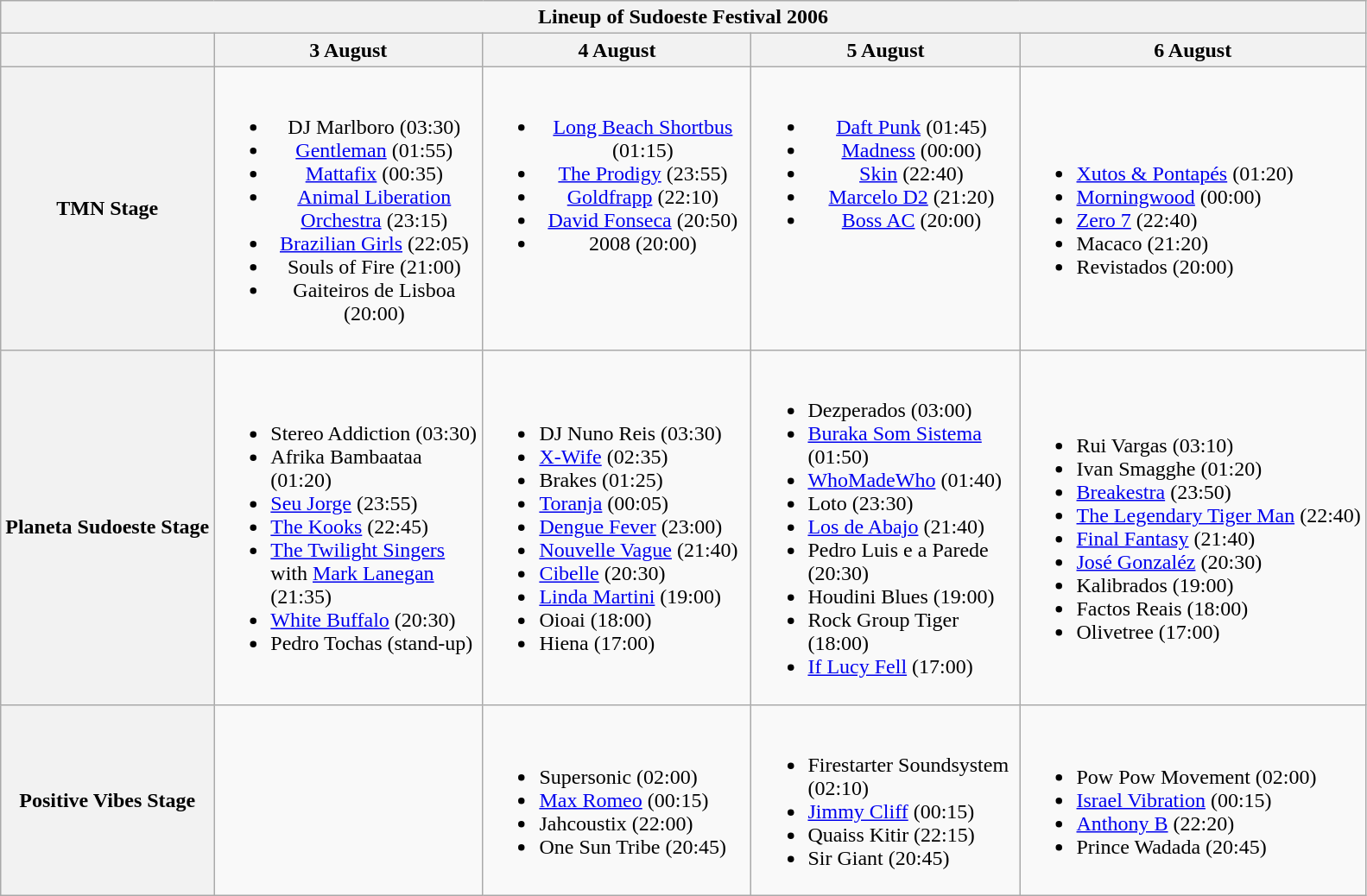<table class="wikitable mw-collapsible">
<tr>
<th colspan="5">Lineup of Sudoeste Festival 2006</th>
</tr>
<tr>
<th></th>
<th>3 August</th>
<th>4 August</th>
<th>5 August</th>
<th>6 August</th>
</tr>
<tr>
<th><strong>TMN Stage</strong></th>
<td width="200" align="center" valign="top"><br><ul><li>DJ Marlboro (03:30)</li><li><a href='#'>Gentleman</a> (01:55)</li><li><a href='#'>Mattafix</a> (00:35)</li><li><a href='#'>Animal Liberation Orchestra</a> (23:15)</li><li><a href='#'>Brazilian Girls</a> (22:05)</li><li>Souls of Fire (21:00)</li><li>Gaiteiros de Lisboa (20:00)</li></ul></td>
<td width="200" align="center" valign="top"><br><ul><li><a href='#'>Long Beach Shortbus</a> (01:15)</li><li><a href='#'>The Prodigy</a> (23:55)</li><li><a href='#'>Goldfrapp</a> (22:10)</li><li><a href='#'>David Fonseca</a> (20:50)</li><li>2008 (20:00)</li></ul></td>
<td width="200" align="center" valign="top"><br><ul><li><a href='#'>Daft Punk</a> (01:45)</li><li><a href='#'>Madness</a> (00:00)</li><li><a href='#'>Skin</a> (22:40)</li><li><a href='#'>Marcelo D2</a> (21:20)</li><li><a href='#'>Boss AC</a> (20:00)</li></ul></td>
<td><br><ul><li><a href='#'>Xutos & Pontapés</a> (01:20)</li><li><a href='#'>Morningwood</a> (00:00)</li><li><a href='#'>Zero 7</a> (22:40)</li><li>Macaco (21:20)</li><li>Revistados (20:00)</li></ul></td>
</tr>
<tr>
<th><strong>Planeta Sudoeste Stage</strong></th>
<td><br><ul><li>Stereo Addiction (03:30)</li><li>Afrika Bambaataa (01:20)</li><li><a href='#'>Seu Jorge</a> (23:55)</li><li><a href='#'>The Kooks</a> (22:45)</li><li><a href='#'>The Twilight Singers</a> with <a href='#'>Mark Lanegan</a> (21:35)</li><li><a href='#'>White Buffalo</a> (20:30)</li><li>Pedro Tochas (stand-up)</li></ul></td>
<td><br><ul><li>DJ Nuno Reis (03:30)</li><li><a href='#'>X-Wife</a> (02:35)</li><li>Brakes (01:25)</li><li><a href='#'>Toranja</a> (00:05)</li><li><a href='#'>Dengue Fever</a> (23:00)</li><li><a href='#'>Nouvelle Vague</a> (21:40)</li><li><a href='#'>Cibelle</a> (20:30)</li><li><a href='#'>Linda Martini</a> (19:00)</li><li>Oioai (18:00)</li><li>Hiena (17:00)</li></ul></td>
<td><br><ul><li>Dezperados (03:00)</li><li><a href='#'>Buraka Som Sistema</a> (01:50)</li><li><a href='#'>WhoMadeWho</a> (01:40)</li><li>Loto (23:30)</li><li><a href='#'>Los de Abajo</a> (21:40)</li><li>Pedro Luis e a Parede (20:30)</li><li>Houdini Blues (19:00)</li><li>Rock Group Tiger (18:00)</li><li><a href='#'>If Lucy Fell</a> (17:00)</li></ul></td>
<td><br><ul><li>Rui Vargas (03:10)</li><li>Ivan Smagghe (01:20)</li><li><a href='#'>Breakestra</a> (23:50)</li><li><a href='#'>The Legendary Tiger Man</a> (22:40)</li><li><a href='#'>Final Fantasy</a> (21:40)</li><li><a href='#'>José Gonzaléz</a> (20:30)</li><li>Kalibrados (19:00)</li><li>Factos Reais (18:00)</li><li>Olivetree (17:00)</li></ul></td>
</tr>
<tr>
<th><strong>Positive Vibes Stage</strong></th>
<td></td>
<td><br><ul><li>Supersonic (02:00)</li><li><a href='#'>Max Romeo</a> (00:15)</li><li>Jahcoustix (22:00)</li><li>One Sun Tribe (20:45)</li></ul></td>
<td><br><ul><li>Firestarter Soundsystem (02:10)</li><li><a href='#'>Jimmy Cliff</a> (00:15)</li><li>Quaiss Kitir (22:15)</li><li>Sir Giant (20:45)</li></ul></td>
<td><br><ul><li>Pow Pow Movement (02:00)</li><li><a href='#'>Israel Vibration</a> (00:15)</li><li><a href='#'>Anthony B</a> (22:20)</li><li>Prince Wadada (20:45)</li></ul></td>
</tr>
</table>
